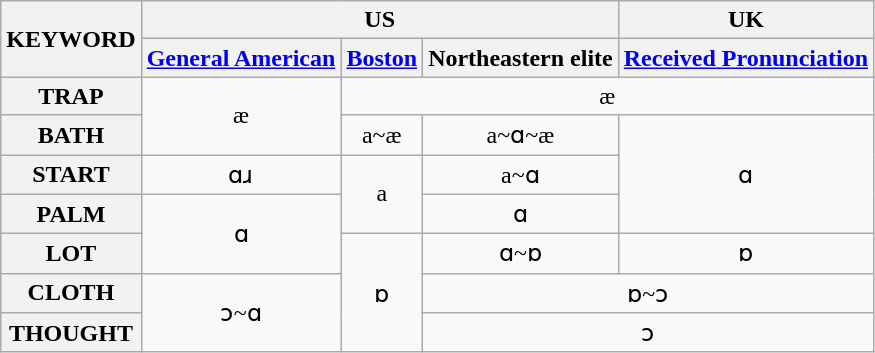<table class="wikitable" style="text-align:center">
<tr>
<th rowspan="2">KEYWORD</th>
<th colspan="3">US</th>
<th colspan="1">UK</th>
</tr>
<tr>
<th><a href='#'>General American</a></th>
<th><a href='#'>Boston</a></th>
<th>Northeastern elite</th>
<th><a href='#'>Received Pronunciation</a></th>
</tr>
<tr>
<th>TRAP</th>
<td rowspan="2">æ</td>
<td colspan="3">æ</td>
</tr>
<tr>
<th>BATH</th>
<td>a~æ</td>
<td>a~ɑ~æ</td>
<td rowspan="3">ɑ</td>
</tr>
<tr>
<th>START</th>
<td>ɑɹ</td>
<td rowspan="2">a</td>
<td>a~ɑ</td>
</tr>
<tr>
<th>PALM</th>
<td rowspan="2">ɑ</td>
<td>ɑ</td>
</tr>
<tr>
<th>LOT</th>
<td rowspan="3">ɒ</td>
<td>ɑ~ɒ</td>
<td>ɒ</td>
</tr>
<tr>
<th>CLOTH</th>
<td rowspan="2">ɔ~ɑ</td>
<td colspan="2">ɒ~ɔ</td>
</tr>
<tr>
<th>THOUGHT</th>
<td colspan="2">ɔ</td>
</tr>
</table>
